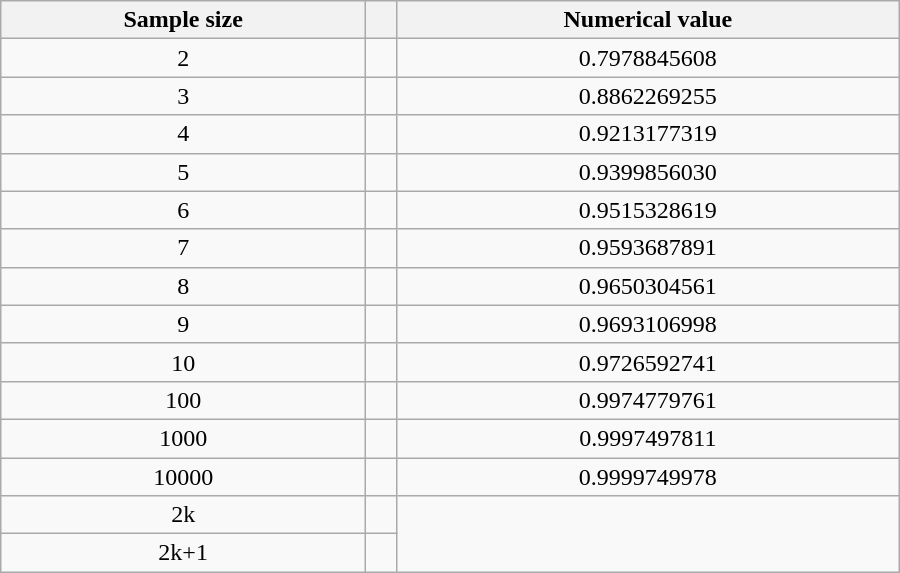<table class="wikitable" style="text-align:center; width:600px; height:200px; margin: 1em auto 1em auto">
<tr>
<th>Sample size</th>
<th></th>
<th>Numerical value</th>
</tr>
<tr>
<td>2</td>
<td></td>
<td>0.7978845608</td>
</tr>
<tr>
<td>3</td>
<td></td>
<td>0.8862269255</td>
</tr>
<tr>
<td>4</td>
<td></td>
<td>0.9213177319</td>
</tr>
<tr>
<td>5</td>
<td></td>
<td>0.9399856030</td>
</tr>
<tr>
<td>6</td>
<td></td>
<td>0.9515328619</td>
</tr>
<tr>
<td>7</td>
<td></td>
<td>0.9593687891</td>
</tr>
<tr>
<td>8</td>
<td></td>
<td>0.9650304561</td>
</tr>
<tr>
<td>9</td>
<td></td>
<td>0.9693106998</td>
</tr>
<tr>
<td>10</td>
<td></td>
<td>0.9726592741</td>
</tr>
<tr>
<td>100</td>
<td></td>
<td>0.9974779761</td>
</tr>
<tr>
<td>1000</td>
<td></td>
<td>0.9997497811</td>
</tr>
<tr>
<td>10000</td>
<td></td>
<td>0.9999749978</td>
</tr>
<tr>
<td>2k</td>
<td></td>
</tr>
<tr>
<td>2k+1</td>
<td></td>
</tr>
</table>
